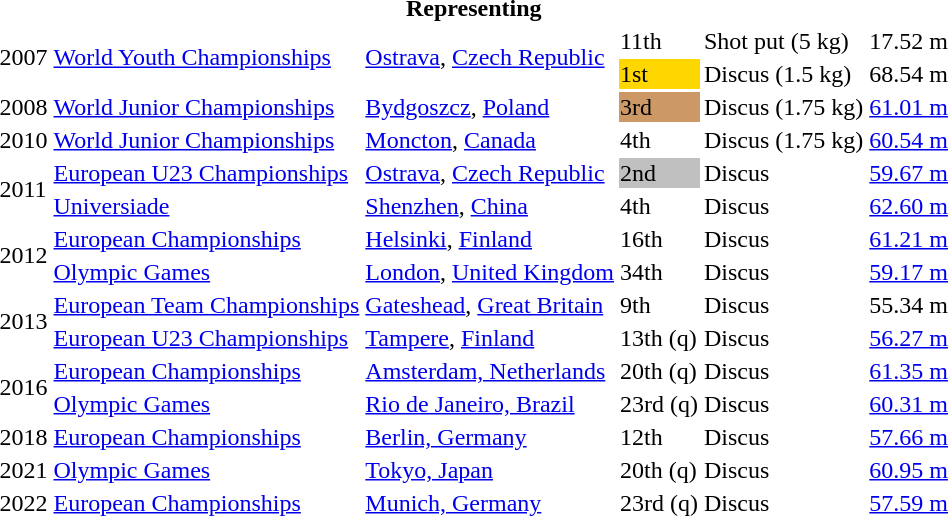<table>
<tr>
<th colspan="6">Representing </th>
</tr>
<tr>
<td rowspan=2>2007</td>
<td rowspan=2><a href='#'>World Youth Championships</a></td>
<td rowspan=2><a href='#'>Ostrava</a>, <a href='#'>Czech Republic</a></td>
<td>11th</td>
<td>Shot put (5 kg)</td>
<td>17.52 m</td>
</tr>
<tr>
<td bgcolor="gold">1st</td>
<td>Discus (1.5 kg)</td>
<td>68.54 m</td>
</tr>
<tr>
<td>2008</td>
<td><a href='#'>World Junior Championships</a></td>
<td><a href='#'>Bydgoszcz</a>, <a href='#'>Poland</a></td>
<td bgcolor="cc9966">3rd</td>
<td>Discus (1.75 kg)</td>
<td><a href='#'>61.01 m</a></td>
</tr>
<tr>
<td>2010</td>
<td><a href='#'>World Junior Championships</a></td>
<td><a href='#'>Moncton</a>, <a href='#'>Canada</a></td>
<td>4th</td>
<td>Discus (1.75 kg)</td>
<td><a href='#'>60.54 m</a></td>
</tr>
<tr>
<td rowspan=2>2011</td>
<td><a href='#'>European U23 Championships</a></td>
<td><a href='#'>Ostrava</a>, <a href='#'>Czech Republic</a></td>
<td bgcolor=silver>2nd</td>
<td>Discus</td>
<td><a href='#'>59.67 m</a></td>
</tr>
<tr>
<td><a href='#'>Universiade</a></td>
<td><a href='#'>Shenzhen</a>, <a href='#'>China</a></td>
<td>4th</td>
<td>Discus</td>
<td><a href='#'>62.60 m</a></td>
</tr>
<tr>
<td rowspan=2>2012</td>
<td><a href='#'>European Championships</a></td>
<td><a href='#'>Helsinki</a>, <a href='#'>Finland</a></td>
<td>16th</td>
<td>Discus</td>
<td><a href='#'>61.21 m</a></td>
</tr>
<tr>
<td><a href='#'>Olympic Games</a></td>
<td><a href='#'>London</a>, <a href='#'>United Kingdom</a></td>
<td>34th</td>
<td>Discus</td>
<td><a href='#'>59.17 m</a></td>
</tr>
<tr>
<td rowspan=2>2013</td>
<td><a href='#'>European Team Championships</a></td>
<td><a href='#'>Gateshead</a>, <a href='#'>Great Britain</a></td>
<td>9th</td>
<td>Discus</td>
<td>55.34 m</td>
</tr>
<tr>
<td><a href='#'>European U23 Championships</a></td>
<td><a href='#'>Tampere</a>, <a href='#'>Finland</a></td>
<td>13th (q)</td>
<td>Discus</td>
<td><a href='#'>56.27 m</a></td>
</tr>
<tr>
<td rowspan=2>2016</td>
<td><a href='#'>European Championships</a></td>
<td><a href='#'>Amsterdam, Netherlands</a></td>
<td>20th (q)</td>
<td>Discus</td>
<td><a href='#'>61.35 m</a></td>
</tr>
<tr>
<td><a href='#'>Olympic Games</a></td>
<td><a href='#'>Rio de Janeiro, Brazil</a></td>
<td>23rd (q)</td>
<td>Discus</td>
<td><a href='#'>60.31 m</a></td>
</tr>
<tr>
<td>2018</td>
<td><a href='#'>European Championships</a></td>
<td><a href='#'>Berlin, Germany</a></td>
<td>12th</td>
<td>Discus</td>
<td><a href='#'>57.66 m</a></td>
</tr>
<tr>
<td>2021</td>
<td><a href='#'>Olympic Games</a></td>
<td><a href='#'>Tokyo, Japan</a></td>
<td>20th (q)</td>
<td>Discus</td>
<td><a href='#'>60.95 m</a></td>
</tr>
<tr>
<td>2022</td>
<td><a href='#'>European Championships</a></td>
<td><a href='#'>Munich, Germany</a></td>
<td>23rd (q)</td>
<td>Discus</td>
<td><a href='#'>57.59 m</a></td>
</tr>
</table>
